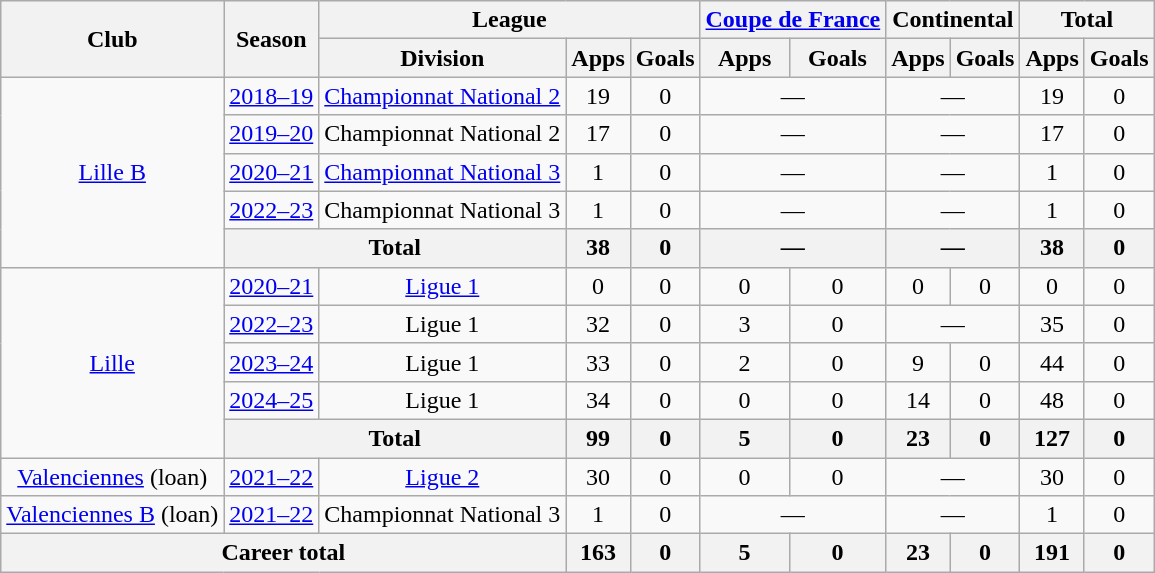<table class="wikitable" style="text-align: center;">
<tr>
<th rowspan="2">Club</th>
<th rowspan="2">Season</th>
<th colspan="3">League</th>
<th colspan="2"><a href='#'>Coupe de France</a></th>
<th colspan="2">Continental</th>
<th colspan="2">Total</th>
</tr>
<tr>
<th>Division</th>
<th>Apps</th>
<th>Goals</th>
<th>Apps</th>
<th>Goals</th>
<th>Apps</th>
<th>Goals</th>
<th>Apps</th>
<th>Goals</th>
</tr>
<tr>
<td rowspan="5"><a href='#'>Lille B</a></td>
<td><a href='#'>2018–19</a></td>
<td><a href='#'>Championnat National 2</a></td>
<td>19</td>
<td>0</td>
<td colspan="2">—</td>
<td colspan="2">—</td>
<td>19</td>
<td>0</td>
</tr>
<tr>
<td><a href='#'>2019–20</a></td>
<td>Championnat National 2</td>
<td>17</td>
<td>0</td>
<td colspan="2">—</td>
<td colspan="2">—</td>
<td>17</td>
<td>0</td>
</tr>
<tr>
<td><a href='#'>2020–21</a></td>
<td><a href='#'>Championnat National 3</a></td>
<td>1</td>
<td>0</td>
<td colspan="2">—</td>
<td colspan="2">—</td>
<td>1</td>
<td>0</td>
</tr>
<tr>
<td><a href='#'>2022–23</a></td>
<td>Championnat National 3</td>
<td>1</td>
<td>0</td>
<td colspan="2">—</td>
<td colspan="2">—</td>
<td>1</td>
<td>0</td>
</tr>
<tr>
<th colspan="2">Total</th>
<th>38</th>
<th>0</th>
<th colspan="2">—</th>
<th colspan="2">—</th>
<th>38</th>
<th>0</th>
</tr>
<tr>
<td rowspan="5"><a href='#'>Lille</a></td>
<td><a href='#'>2020–21</a></td>
<td><a href='#'>Ligue 1</a></td>
<td>0</td>
<td>0</td>
<td>0</td>
<td>0</td>
<td>0</td>
<td>0</td>
<td>0</td>
<td>0</td>
</tr>
<tr>
<td><a href='#'>2022–23</a></td>
<td>Ligue 1</td>
<td>32</td>
<td>0</td>
<td>3</td>
<td>0</td>
<td colspan="2">—</td>
<td>35</td>
<td>0</td>
</tr>
<tr>
<td><a href='#'>2023–24</a></td>
<td>Ligue 1</td>
<td>33</td>
<td>0</td>
<td>2</td>
<td>0</td>
<td>9</td>
<td>0</td>
<td>44</td>
<td>0</td>
</tr>
<tr>
<td><a href='#'>2024–25</a></td>
<td>Ligue 1</td>
<td>34</td>
<td>0</td>
<td>0</td>
<td>0</td>
<td>14</td>
<td>0</td>
<td>48</td>
<td>0</td>
</tr>
<tr>
<th colspan="2">Total</th>
<th>99</th>
<th>0</th>
<th>5</th>
<th>0</th>
<th>23</th>
<th>0</th>
<th>127</th>
<th>0</th>
</tr>
<tr>
<td><a href='#'>Valenciennes</a> (loan)</td>
<td><a href='#'>2021–22</a></td>
<td><a href='#'>Ligue 2</a></td>
<td>30</td>
<td>0</td>
<td>0</td>
<td>0</td>
<td colspan="2">—</td>
<td>30</td>
<td>0</td>
</tr>
<tr>
<td><a href='#'>Valenciennes B</a> (loan)</td>
<td><a href='#'>2021–22</a></td>
<td>Championnat National 3</td>
<td>1</td>
<td>0</td>
<td colspan="2">—</td>
<td colspan="2">—</td>
<td>1</td>
<td>0</td>
</tr>
<tr>
<th colspan="3">Career total</th>
<th>163</th>
<th>0</th>
<th>5</th>
<th>0</th>
<th>23</th>
<th>0</th>
<th>191</th>
<th>0</th>
</tr>
</table>
